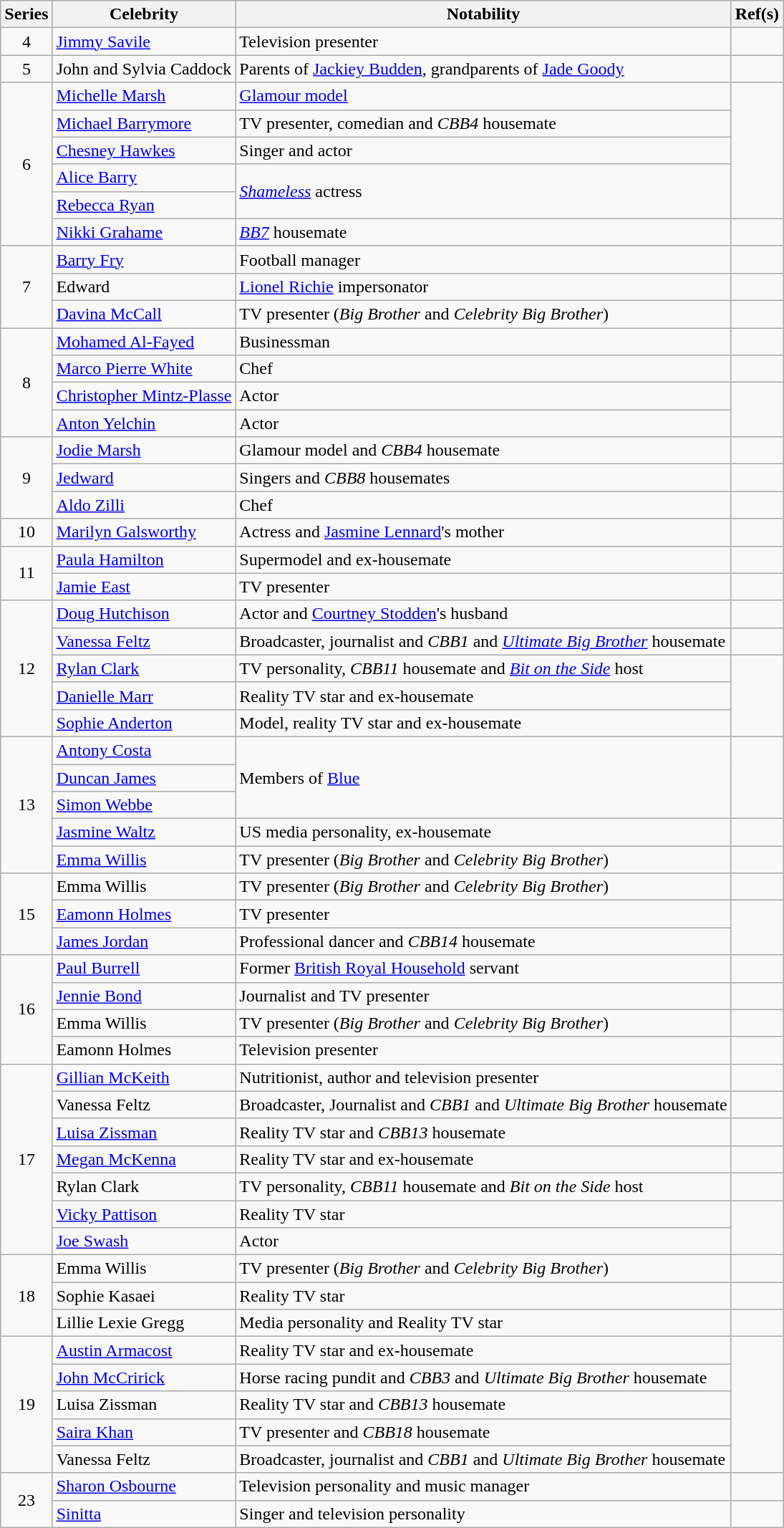<table class="wikitable sortable" font-size:95%;">
<tr>
<th>Series</th>
<th>Celebrity</th>
<th>Notability</th>
<th>Ref(s)</th>
</tr>
<tr>
<td align="center">4</td>
<td><a href='#'>Jimmy Savile</a></td>
<td>Television presenter</td>
<td align="center"></td>
</tr>
<tr>
<td align="center">5</td>
<td>John and Sylvia Caddock</td>
<td>Parents of <a href='#'>Jackiey Budden</a>, grandparents of <a href='#'>Jade Goody</a></td>
<td align="center"></td>
</tr>
<tr>
<td align="center" rowspan="6">6</td>
<td><a href='#'>Michelle Marsh</a></td>
<td><a href='#'>Glamour model</a></td>
<td align="center" rowspan="5"></td>
</tr>
<tr>
<td><a href='#'>Michael Barrymore</a></td>
<td>TV presenter, comedian and <em>CBB4</em> housemate</td>
</tr>
<tr>
<td><a href='#'>Chesney Hawkes</a></td>
<td>Singer and actor</td>
</tr>
<tr>
<td><a href='#'>Alice Barry</a></td>
<td rowspan="2"><em><a href='#'>Shameless</a></em> actress</td>
</tr>
<tr>
<td><a href='#'>Rebecca Ryan</a></td>
</tr>
<tr>
<td><a href='#'>Nikki Grahame</a></td>
<td><em><a href='#'>BB7</a></em> housemate</td>
<td align="center"></td>
</tr>
<tr>
<td align="center" rowspan="3">7</td>
<td><a href='#'>Barry Fry</a></td>
<td>Football manager</td>
<td align="center"></td>
</tr>
<tr>
<td>Edward</td>
<td><a href='#'>Lionel Richie</a> impersonator</td>
<td align="center"></td>
</tr>
<tr>
<td><a href='#'>Davina McCall</a></td>
<td>TV presenter (<em>Big Brother</em> and <em>Celebrity Big Brother</em>)</td>
<td align="center"></td>
</tr>
<tr>
<td align="center" rowspan="4">8</td>
<td><a href='#'>Mohamed Al-Fayed</a></td>
<td>Businessman</td>
<td align="center"></td>
</tr>
<tr>
<td><a href='#'>Marco Pierre White</a></td>
<td>Chef</td>
<td align="center"></td>
</tr>
<tr>
<td><a href='#'>Christopher Mintz-Plasse</a></td>
<td>Actor</td>
<td align="center" rowspan="2"></td>
</tr>
<tr>
<td><a href='#'>Anton Yelchin</a></td>
<td>Actor</td>
</tr>
<tr>
<td align="center" rowspan="3">9</td>
<td><a href='#'>Jodie Marsh</a></td>
<td>Glamour model and <em>CBB4</em> housemate</td>
<td align="center"></td>
</tr>
<tr>
<td><a href='#'>Jedward</a></td>
<td>Singers and <em>CBB8</em> housemates</td>
<td align="center"></td>
</tr>
<tr>
<td><a href='#'>Aldo Zilli</a></td>
<td>Chef</td>
<td align="center"></td>
</tr>
<tr>
<td align="center">10</td>
<td><a href='#'>Marilyn Galsworthy</a></td>
<td>Actress and <a href='#'>Jasmine Lennard</a>'s mother</td>
<td align="center"></td>
</tr>
<tr>
<td align="center" rowspan="2">11</td>
<td><a href='#'>Paula Hamilton</a></td>
<td>Supermodel and ex-housemate</td>
<td align="center"></td>
</tr>
<tr>
<td><a href='#'>Jamie East</a></td>
<td>TV presenter</td>
<td align="center"></td>
</tr>
<tr>
<td align="center" rowspan="5">12</td>
<td><a href='#'>Doug Hutchison</a></td>
<td>Actor and <a href='#'>Courtney Stodden</a>'s husband</td>
<td align="center"></td>
</tr>
<tr>
<td><a href='#'>Vanessa Feltz</a></td>
<td>Broadcaster, journalist and <em>CBB1</em> and <em><a href='#'>Ultimate Big Brother</a></em> housemate</td>
<td align="center"></td>
</tr>
<tr>
<td><a href='#'>Rylan Clark</a></td>
<td>TV personality, <em>CBB11</em> housemate and <em><a href='#'>Bit on the Side</a></em> host</td>
<td align="center" rowspan="3"></td>
</tr>
<tr>
<td><a href='#'>Danielle Marr</a></td>
<td>Reality TV star and ex-housemate</td>
</tr>
<tr>
<td><a href='#'>Sophie Anderton</a></td>
<td>Model, reality TV star and ex-housemate</td>
</tr>
<tr>
<td align="center" rowspan="5">13</td>
<td><a href='#'>Antony Costa</a></td>
<td rowspan="3">Members of <a href='#'>Blue</a></td>
<td align="center" rowspan="3"></td>
</tr>
<tr>
<td><a href='#'>Duncan James</a></td>
</tr>
<tr>
<td><a href='#'>Simon Webbe</a></td>
</tr>
<tr>
<td><a href='#'>Jasmine Waltz</a></td>
<td>US media personality, ex-housemate</td>
<td align="center"></td>
</tr>
<tr>
<td><a href='#'>Emma Willis</a></td>
<td>TV presenter (<em>Big Brother</em> and <em>Celebrity Big Brother</em>)</td>
<td align="center"></td>
</tr>
<tr>
<td align="center" rowspan="3">15</td>
<td>Emma Willis</td>
<td>TV presenter (<em>Big Brother</em> and <em>Celebrity Big Brother</em>)</td>
<td align="center"></td>
</tr>
<tr>
<td><a href='#'>Eamonn Holmes</a></td>
<td>TV presenter</td>
<td align="center" rowspan="2"></td>
</tr>
<tr>
<td><a href='#'>James Jordan</a></td>
<td>Professional dancer and <em>CBB14</em> housemate</td>
</tr>
<tr>
<td align="center" rowspan="4">16</td>
<td><a href='#'>Paul Burrell</a></td>
<td>Former <a href='#'>British Royal Household</a> servant</td>
<td align="center"></td>
</tr>
<tr>
<td><a href='#'>Jennie Bond</a></td>
<td>Journalist and TV presenter</td>
<td align="center"></td>
</tr>
<tr>
<td>Emma Willis</td>
<td>TV presenter (<em>Big Brother</em> and <em>Celebrity Big Brother</em>)</td>
<td align="center"></td>
</tr>
<tr>
<td>Eamonn Holmes</td>
<td>Television presenter</td>
<td align="center"></td>
</tr>
<tr>
<td align="center" rowspan="7">17</td>
<td><a href='#'>Gillian McKeith</a></td>
<td>Nutritionist, author and television presenter</td>
<td align="center"></td>
</tr>
<tr>
<td>Vanessa Feltz</td>
<td>Broadcaster, Journalist and <em>CBB1</em> and <em>Ultimate Big Brother</em> housemate</td>
<td align="center"></td>
</tr>
<tr>
<td><a href='#'>Luisa Zissman</a></td>
<td>Reality TV star and <em>CBB13</em> housemate</td>
<td align="center"></td>
</tr>
<tr>
<td><a href='#'>Megan McKenna</a></td>
<td>Reality TV star and ex-housemate</td>
<td align="center"></td>
</tr>
<tr>
<td>Rylan Clark</td>
<td>TV personality, <em>CBB11</em> housemate and <em>Bit on the Side</em> host</td>
<td align="center"></td>
</tr>
<tr>
<td><a href='#'>Vicky Pattison</a></td>
<td>Reality TV star</td>
<td align="center" rowspan="2"></td>
</tr>
<tr>
<td><a href='#'>Joe Swash</a></td>
<td>Actor</td>
</tr>
<tr>
<td align="center" rowspan="3">18</td>
<td>Emma Willis</td>
<td>TV presenter (<em>Big Brother</em> and <em>Celebrity Big Brother</em>)</td>
<td align="center"></td>
</tr>
<tr>
<td>Sophie Kasaei</td>
<td>Reality TV star</td>
<td align="center"></td>
</tr>
<tr>
<td>Lillie Lexie Gregg</td>
<td>Media personality and Reality TV star</td>
<td align="center"></td>
</tr>
<tr>
<td align="center" rowspan="5">19</td>
<td><a href='#'>Austin Armacost</a></td>
<td>Reality TV star and ex-housemate</td>
<td align="center" rowspan="5"></td>
</tr>
<tr>
<td><a href='#'>John McCririck</a></td>
<td>Horse racing pundit and <em>CBB3</em> and <em>Ultimate Big Brother</em> housemate</td>
</tr>
<tr>
<td>Luisa Zissman</td>
<td>Reality TV star and <em>CBB13</em> housemate</td>
</tr>
<tr>
<td><a href='#'>Saira Khan</a></td>
<td>TV presenter and <em>CBB18</em> housemate</td>
</tr>
<tr>
<td>Vanessa Feltz</td>
<td>Broadcaster, journalist and <em>CBB1</em> and <em>Ultimate Big Brother</em> housemate</td>
</tr>
<tr>
<td align="center" rowspan="5">23</td>
<td><a href='#'>Sharon Osbourne</a></td>
<td>Television personality and music manager</td>
<td align="center"></td>
</tr>
<tr>
<td><a href='#'>Sinitta</a></td>
<td>Singer and television personality</td>
<td align="center"></td>
</tr>
</table>
